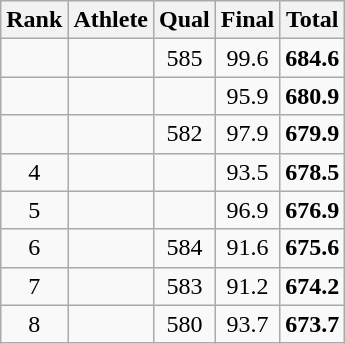<table class="wikitable sortable" style="text-align: center">
<tr>
<th>Rank</th>
<th>Athlete</th>
<th>Qual</th>
<th>Final</th>
<th>Total</th>
</tr>
<tr>
<td></td>
<td align=left></td>
<td>585</td>
<td>99.6</td>
<td><strong>684.6</strong></td>
</tr>
<tr>
<td></td>
<td align=left></td>
<td></td>
<td>95.9</td>
<td><strong>680.9</strong></td>
</tr>
<tr>
<td></td>
<td align=left></td>
<td>582</td>
<td>97.9</td>
<td><strong>679.9</strong></td>
</tr>
<tr>
<td>4</td>
<td align=left></td>
<td></td>
<td>93.5</td>
<td><strong>678.5</strong></td>
</tr>
<tr>
<td>5</td>
<td align=left></td>
<td></td>
<td>96.9</td>
<td><strong>676.9</strong></td>
</tr>
<tr>
<td>6</td>
<td align=left></td>
<td>584</td>
<td>91.6</td>
<td><strong>675.6</strong></td>
</tr>
<tr>
<td>7</td>
<td align=left></td>
<td>583</td>
<td>91.2</td>
<td><strong>674.2</strong></td>
</tr>
<tr>
<td>8</td>
<td align=left></td>
<td>580</td>
<td>93.7</td>
<td><strong>673.7</strong></td>
</tr>
</table>
